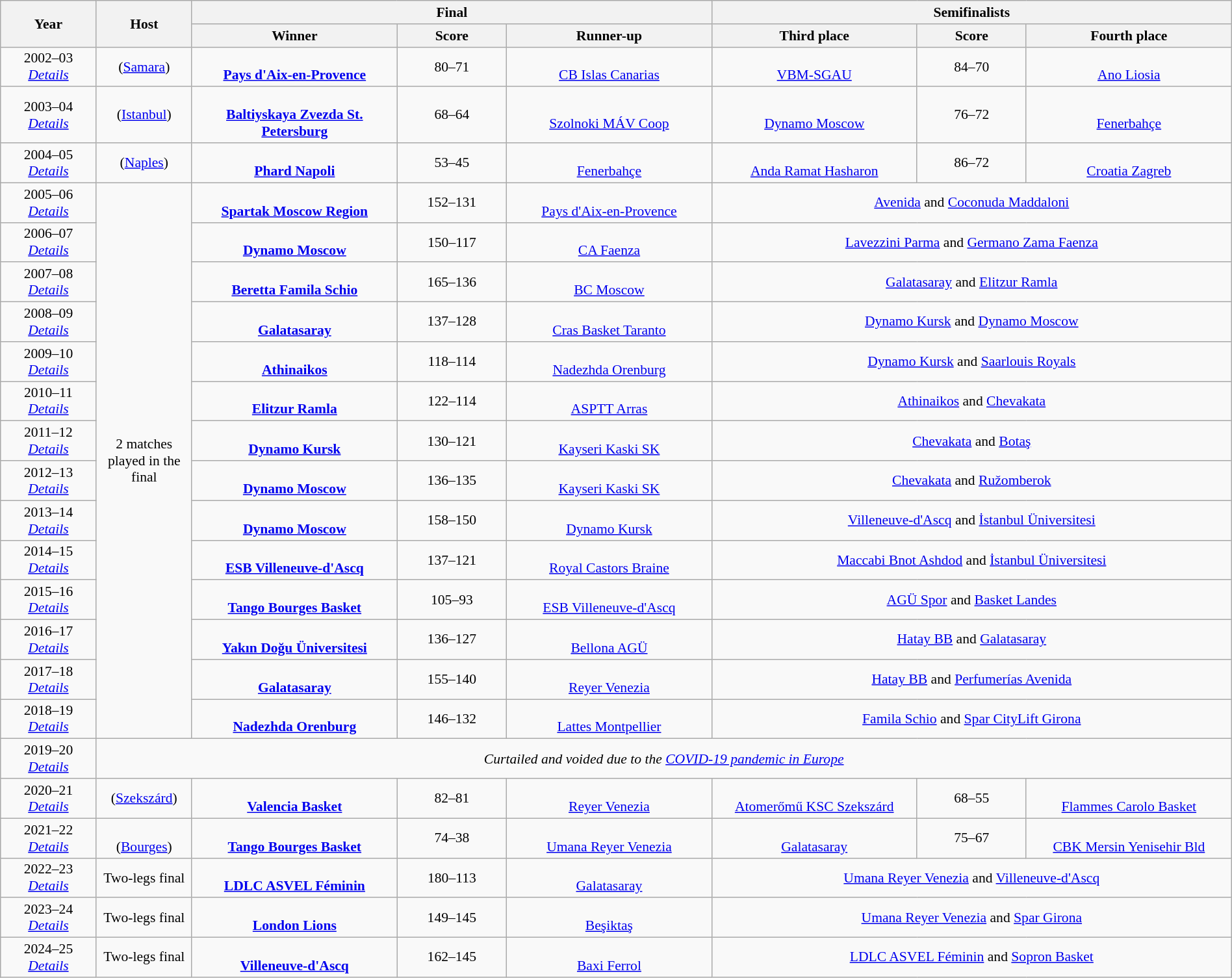<table class=wikitable style="text-align:center; font-size:90%; width:100%">
<tr>
<th rowspan=2 width=7%>Year</th>
<th rowspan=2 width=7%>Host</th>
<th colspan=3>Final</th>
<th colspan=3>Semifinalists</th>
</tr>
<tr>
<th width=15%>Winner</th>
<th width=8%>Score</th>
<th width=15%>Runner-up</th>
<th width=15%>Third place</th>
<th width=8%>Score</th>
<th width=15%>Fourth place</th>
</tr>
<tr>
<td>2002–03<br><em><a href='#'>Details</a></em></td>
<td> (<a href='#'>Samara</a>)</td>
<td><br><strong><a href='#'>Pays d'Aix-en-Provence</a></strong></td>
<td>80–71</td>
<td><br><a href='#'>CB Islas Canarias</a></td>
<td><br><a href='#'>VBM-SGAU</a></td>
<td>84–70</td>
<td><br><a href='#'>Ano Liosia</a></td>
</tr>
<tr>
<td>2003–04<br><em><a href='#'>Details</a></em></td>
<td> (<a href='#'>Istanbul</a>)</td>
<td><br><strong><a href='#'>Baltiyskaya Zvezda St. Petersburg</a></strong></td>
<td>68–64</td>
<td><br><a href='#'>Szolnoki MÁV Coop</a></td>
<td><br><a href='#'>Dynamo Moscow</a></td>
<td>76–72</td>
<td><br><a href='#'>Fenerbahçe</a></td>
</tr>
<tr>
<td>2004–05<br><em><a href='#'>Details</a></em></td>
<td> (<a href='#'>Naples</a>)</td>
<td><br><strong><a href='#'>Phard Napoli</a></strong></td>
<td>53–45</td>
<td><br><a href='#'>Fenerbahçe</a></td>
<td><br><a href='#'>Anda Ramat Hasharon</a></td>
<td>86–72</td>
<td><br><a href='#'>Croatia Zagreb</a></td>
</tr>
<tr>
<td>2005–06<br><em><a href='#'>Details</a></em></td>
<td rowspan=14 align=center>2 matches played in the final</td>
<td><br><strong><a href='#'>Spartak Moscow Region</a></strong></td>
<td>152–131<br></td>
<td><br><a href='#'>Pays d'Aix-en-Provence</a></td>
<td colspan=3> <a href='#'>Avenida</a> and  <a href='#'>Coconuda Maddaloni</a></td>
</tr>
<tr>
<td>2006–07<br><em><a href='#'>Details</a></em></td>
<td><br><strong><a href='#'>Dynamo Moscow</a></strong></td>
<td>150–117<br></td>
<td><br><a href='#'>CA Faenza</a></td>
<td colspan=3> <a href='#'>Lavezzini Parma</a> and  <a href='#'>Germano Zama Faenza</a></td>
</tr>
<tr>
<td>2007–08<br><em><a href='#'>Details</a></em></td>
<td><br><strong><a href='#'>Beretta Famila Schio</a></strong></td>
<td>165–136<br></td>
<td><br><a href='#'>BC Moscow</a></td>
<td colspan=3> <a href='#'>Galatasaray</a> and  <a href='#'>Elitzur Ramla</a></td>
</tr>
<tr>
<td>2008–09<br><em><a href='#'>Details</a></em></td>
<td><br><strong><a href='#'>Galatasaray</a></strong></td>
<td>137–128<br></td>
<td><br><a href='#'>Cras Basket Taranto</a></td>
<td colspan=3> <a href='#'>Dynamo Kursk</a> and  <a href='#'>Dynamo Moscow</a></td>
</tr>
<tr>
<td>2009–10<br><em><a href='#'>Details</a></em></td>
<td><br><strong><a href='#'>Athinaikos</a></strong></td>
<td>118–114<br></td>
<td><br><a href='#'>Nadezhda Orenburg</a></td>
<td colspan=3> <a href='#'>Dynamo Kursk</a> and  <a href='#'>Saarlouis Royals</a></td>
</tr>
<tr>
<td>2010–11<br><em><a href='#'>Details</a></em></td>
<td><br><strong><a href='#'>Elitzur Ramla</a></strong></td>
<td>122–114<br></td>
<td><br><a href='#'>ASPTT Arras</a></td>
<td colspan=3> <a href='#'>Athinaikos</a> and  <a href='#'>Chevakata</a></td>
</tr>
<tr>
<td>2011–12<br><em><a href='#'>Details</a></em></td>
<td><br><strong><a href='#'>Dynamo Kursk</a></strong></td>
<td>130–121<br></td>
<td><br><a href='#'>Kayseri Kaski SK</a></td>
<td colspan=3> <a href='#'>Chevakata</a> and  <a href='#'>Botaş</a></td>
</tr>
<tr>
<td>2012–13<br><em><a href='#'>Details</a></em></td>
<td><br><strong><a href='#'>Dynamo Moscow</a></strong></td>
<td>136–135<br></td>
<td><br><a href='#'>Kayseri Kaski SK</a></td>
<td colspan=3> <a href='#'>Chevakata</a> and  <a href='#'>Ružomberok</a></td>
</tr>
<tr>
<td>2013–14<br><em><a href='#'>Details</a></em></td>
<td><br><strong><a href='#'>Dynamo Moscow</a></strong></td>
<td>158–150<br></td>
<td><br><a href='#'>Dynamo Kursk</a></td>
<td colspan=3> <a href='#'>Villeneuve-d'Ascq</a> and  <a href='#'>İstanbul Üniversitesi</a></td>
</tr>
<tr>
<td>2014–15<br><em><a href='#'>Details</a></em></td>
<td><br><strong><a href='#'>ESB Villeneuve-d'Ascq</a></strong></td>
<td>137–121<br></td>
<td><br><a href='#'>Royal Castors Braine</a></td>
<td colspan=3> <a href='#'>Maccabi Bnot Ashdod</a> and  <a href='#'>İstanbul Üniversitesi</a></td>
</tr>
<tr>
<td>2015–16<br><em><a href='#'>Details</a></em></td>
<td><br><strong><a href='#'>Tango Bourges Basket</a></strong></td>
<td>105–93<br></td>
<td><br><a href='#'>ESB Villeneuve-d'Ascq</a></td>
<td colspan=3> <a href='#'>AGÜ Spor</a> and  <a href='#'>Basket Landes</a></td>
</tr>
<tr>
<td>2016–17<br><em><a href='#'>Details</a></em></td>
<td><br><strong><a href='#'>Yakın Doğu Üniversitesi</a></strong></td>
<td>136–127<br></td>
<td><br><a href='#'>Bellona AGÜ</a></td>
<td colspan=3> <a href='#'>Hatay BB</a> and  <a href='#'>Galatasaray</a></td>
</tr>
<tr>
<td>2017–18<br><em><a href='#'>Details</a></em></td>
<td><br><strong><a href='#'>Galatasaray</a></strong></td>
<td>155–140<br></td>
<td><br><a href='#'>Reyer Venezia</a></td>
<td colspan=3> <a href='#'>Hatay BB</a> and  <a href='#'>Perfumerías Avenida</a></td>
</tr>
<tr>
<td>2018–19<br><em><a href='#'>Details</a></em></td>
<td><br><strong><a href='#'>Nadezhda Orenburg</a></strong></td>
<td>146–132<br></td>
<td><br><a href='#'>Lattes Montpellier</a></td>
<td colspan=3> <a href='#'>Famila Schio</a> and  <a href='#'>Spar CityLift Girona</a></td>
</tr>
<tr>
<td>2019–20<br><em><a href='#'>Details</a></em></td>
<td colspan=9 style="text-align:center;"><em>Curtailed and voided due to the <a href='#'>COVID-19 pandemic in Europe</a></em></td>
</tr>
<tr>
<td>2020–21<br><em><a href='#'>Details</a></em></td>
<td> (<a href='#'>Szekszárd</a>)</td>
<td><br><strong><a href='#'> Valencia Basket</a></strong></td>
<td>82–81</td>
<td><br><a href='#'> Reyer Venezia</a></td>
<td><br><a href='#'>Atomerőmű KSC Szekszárd</a></td>
<td>68–55</td>
<td><br><a href='#'>Flammes Carolo Basket</a></td>
</tr>
<tr>
<td>2021–22<br><em><a href='#'>Details</a></em></td>
<td> <br> (<a href='#'>Bourges</a>)</td>
<td><br><strong><a href='#'>Tango Bourges Basket</a></strong></td>
<td>74–38</td>
<td><br><a href='#'>Umana Reyer Venezia</a></td>
<td><br><a href='#'>Galatasaray</a></td>
<td>75–67</td>
<td><br><a href='#'>CBK Mersin Yenisehir Bld</a></td>
</tr>
<tr>
<td>2022–23<br><em><a href='#'>Details</a></em></td>
<td rowspan=1 align=center>Two-legs final</td>
<td><br><strong><a href='#'>LDLC ASVEL Féminin</a></strong></td>
<td>180–113<br></td>
<td><br><a href='#'>Galatasaray</a></td>
<td colspan=3> <a href='#'>Umana Reyer Venezia</a> and  <a href='#'>Villeneuve-d'Ascq</a></td>
</tr>
<tr>
<td>2023–24<br><em><a href='#'>Details</a></em></td>
<td rowspan=1 align=center>Two-legs final</td>
<td><br><strong><a href='#'>London Lions</a></strong></td>
<td>149–145<br></td>
<td><br><a href='#'>Beşiktaş</a></td>
<td colspan=3> <a href='#'>Umana Reyer Venezia</a> and  <a href='#'>Spar Girona</a></td>
</tr>
<tr>
<td>2024–25<br><em><a href='#'>Details</a></em></td>
<td rowspan=1 align=center>Two-legs final</td>
<td><br><strong><a href='#'>Villeneuve-d'Ascq</a></strong></td>
<td>162–145<br></td>
<td><br><a href='#'>Baxi Ferrol</a></td>
<td colspan=3> <a href='#'>LDLC ASVEL Féminin</a> and  <a href='#'>Sopron Basket</a></td>
</tr>
</table>
